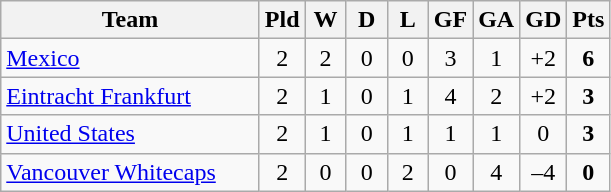<table class="wikitable" style="text-align: center;">
<tr>
<th width=165>Team</th>
<th width=20>Pld</th>
<th width=20>W</th>
<th width=20>D</th>
<th width=20>L</th>
<th width=20>GF</th>
<th width=20>GA</th>
<th width=20>GD</th>
<th width=20>Pts</th>
</tr>
<tr bgcolor=>
<td align=left> <a href='#'>Mexico</a></td>
<td>2</td>
<td>2</td>
<td>0</td>
<td>0</td>
<td>3</td>
<td>1</td>
<td>+2</td>
<td><strong>6</strong></td>
</tr>
<tr bgcolor=>
<td align=left> <a href='#'>Eintracht Frankfurt</a></td>
<td>2</td>
<td>1</td>
<td>0</td>
<td>1</td>
<td>4</td>
<td>2</td>
<td>+2</td>
<td><strong>3</strong></td>
</tr>
<tr bgcolor=>
<td align=left> <a href='#'>United States</a></td>
<td>2</td>
<td>1</td>
<td>0</td>
<td>1</td>
<td>1</td>
<td>1</td>
<td>0</td>
<td><strong>3</strong></td>
</tr>
<tr bgcolor=>
<td align=left> <a href='#'>Vancouver Whitecaps</a></td>
<td>2</td>
<td>0</td>
<td>0</td>
<td>2</td>
<td>0</td>
<td>4</td>
<td>–4</td>
<td><strong>0</strong></td>
</tr>
</table>
